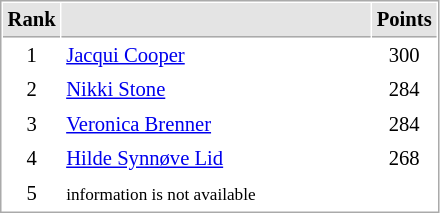<table cellspacing="1" cellpadding="3" style="border:1px solid #AAAAAA;font-size:86%">
<tr bgcolor="#E4E4E4">
<th style="border-bottom:1px solid #AAAAAA" width=10>Rank</th>
<th style="border-bottom:1px solid #AAAAAA" width=200></th>
<th style="border-bottom:1px solid #AAAAAA" width=20>Points</th>
</tr>
<tr>
<td align="center">1</td>
<td> <a href='#'>Jacqui Cooper</a></td>
<td align=center>300</td>
</tr>
<tr>
<td align="center">2</td>
<td> <a href='#'>Nikki Stone</a></td>
<td align=center>284</td>
</tr>
<tr>
<td align="center">3</td>
<td> <a href='#'>Veronica Brenner</a></td>
<td align=center>284</td>
</tr>
<tr>
<td align="center">4</td>
<td> <a href='#'>Hilde Synnøve Lid</a></td>
<td align=center>268</td>
</tr>
<tr>
<td align="center">5</td>
<td> <small>information is not available</small></td>
<td align=center></td>
</tr>
</table>
